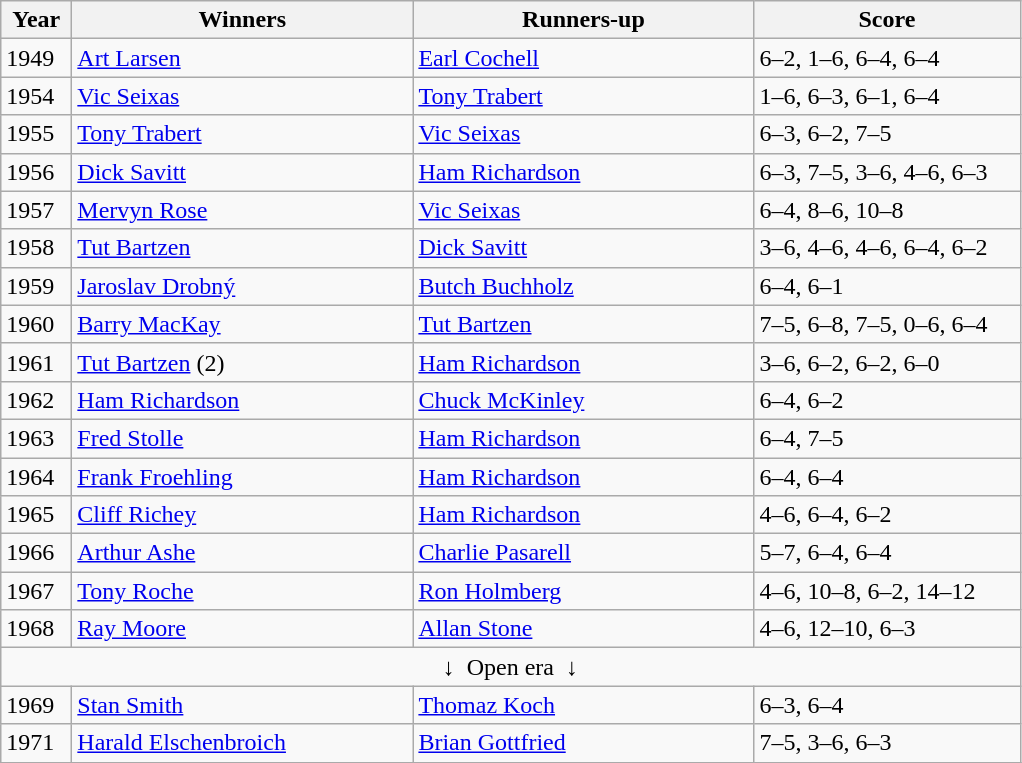<table class="wikitable">
<tr>
<th style="width:40px">Year</th>
<th style="width:220px">Winners</th>
<th style="width:220px">Runners-up</th>
<th style="width:170px" class="unsortable">Score</th>
</tr>
<tr>
<td>1949</td>
<td> <a href='#'>Art Larsen</a></td>
<td> <a href='#'>Earl Cochell</a></td>
<td>6–2, 1–6, 6–4, 6–4</td>
</tr>
<tr>
<td>1954</td>
<td> <a href='#'>Vic Seixas</a></td>
<td> <a href='#'>Tony Trabert</a></td>
<td>1–6, 6–3, 6–1, 6–4</td>
</tr>
<tr>
<td>1955</td>
<td> <a href='#'>Tony Trabert</a></td>
<td> <a href='#'>Vic Seixas</a></td>
<td>6–3, 6–2, 7–5</td>
</tr>
<tr>
<td>1956</td>
<td> <a href='#'>Dick Savitt</a></td>
<td> <a href='#'>Ham Richardson</a></td>
<td>6–3, 7–5, 3–6, 4–6, 6–3</td>
</tr>
<tr>
<td>1957</td>
<td> <a href='#'>Mervyn Rose</a></td>
<td> <a href='#'>Vic Seixas</a></td>
<td>6–4, 8–6, 10–8</td>
</tr>
<tr>
<td>1958</td>
<td> <a href='#'>Tut Bartzen</a></td>
<td> <a href='#'>Dick Savitt</a></td>
<td>3–6, 4–6, 4–6, 6–4, 6–2</td>
</tr>
<tr>
<td>1959</td>
<td>  <a href='#'>Jaroslav Drobný</a></td>
<td> <a href='#'>Butch Buchholz</a></td>
<td>6–4, 6–1</td>
</tr>
<tr>
<td>1960</td>
<td> <a href='#'>Barry MacKay</a></td>
<td> <a href='#'>Tut Bartzen</a></td>
<td>7–5, 6–8, 7–5, 0–6, 6–4</td>
</tr>
<tr>
<td>1961</td>
<td> <a href='#'>Tut Bartzen</a> (2)</td>
<td> <a href='#'>Ham Richardson</a></td>
<td>3–6, 6–2, 6–2, 6–0</td>
</tr>
<tr>
<td>1962</td>
<td> <a href='#'>Ham Richardson</a></td>
<td> <a href='#'>Chuck McKinley</a></td>
<td>6–4, 6–2</td>
</tr>
<tr>
<td>1963</td>
<td> <a href='#'>Fred Stolle</a></td>
<td> <a href='#'>Ham Richardson</a></td>
<td>6–4, 7–5</td>
</tr>
<tr>
<td>1964 </td>
<td> <a href='#'>Frank Froehling</a></td>
<td> <a href='#'>Ham Richardson</a></td>
<td>6–4, 6–4</td>
</tr>
<tr>
<td>1965</td>
<td> <a href='#'>Cliff Richey</a></td>
<td> <a href='#'>Ham Richardson</a></td>
<td>4–6, 6–4, 6–2</td>
</tr>
<tr>
<td>1966</td>
<td> <a href='#'>Arthur Ashe</a></td>
<td> <a href='#'>Charlie Pasarell</a></td>
<td>5–7, 6–4, 6–4</td>
</tr>
<tr>
<td>1967</td>
<td> <a href='#'>Tony Roche</a></td>
<td> <a href='#'>Ron Holmberg</a></td>
<td>4–6, 10–8, 6–2, 14–12</td>
</tr>
<tr>
<td>1968</td>
<td> <a href='#'>Ray Moore</a></td>
<td> <a href='#'>Allan Stone</a></td>
<td>4–6, 12–10, 6–3</td>
</tr>
<tr>
<td colspan="4" align="center">↓  Open era  ↓</td>
</tr>
<tr>
<td>1969</td>
<td> <a href='#'>Stan Smith</a></td>
<td> <a href='#'>Thomaz Koch</a></td>
<td>6–3, 6–4</td>
</tr>
<tr>
<td>1971</td>
<td> <a href='#'>Harald Elschenbroich</a></td>
<td> <a href='#'>Brian Gottfried</a></td>
<td>7–5, 3–6, 6–3</td>
</tr>
<tr>
</tr>
</table>
